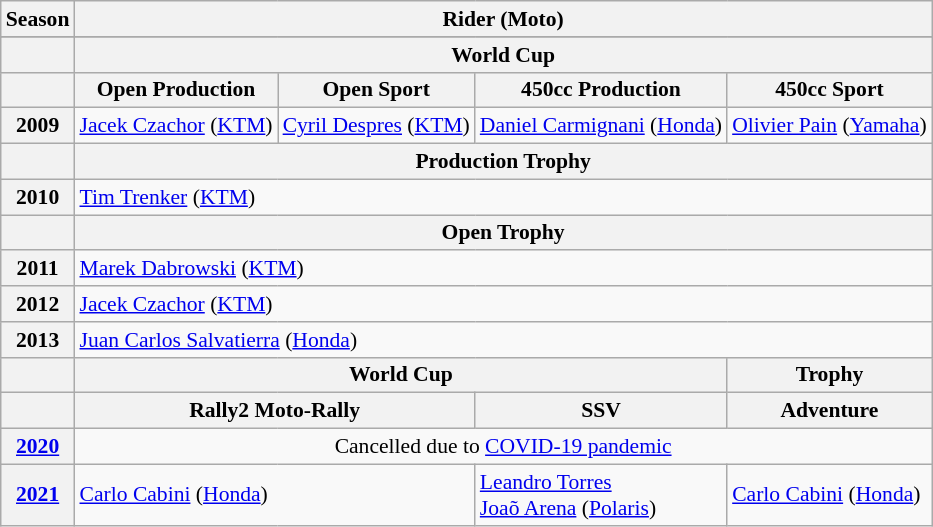<table class="wikitable" style="font-size: 90%;">
<tr>
<th>Season</th>
<th colspan="4">Rider (Moto)</th>
</tr>
<tr>
</tr>
<tr>
<th></th>
<th colspan="4">World Cup</th>
</tr>
<tr>
<th></th>
<th>Open Production</th>
<th>Open Sport</th>
<th>450cc Production</th>
<th>450cc Sport</th>
</tr>
<tr>
<th>2009</th>
<td> <a href='#'>Jacek Czachor</a> (<a href='#'>KTM</a>)</td>
<td> <a href='#'>Cyril Despres</a> (<a href='#'>KTM</a>)</td>
<td> <a href='#'>Daniel Carmignani</a> (<a href='#'>Honda</a>)</td>
<td> <a href='#'>Olivier Pain</a> (<a href='#'>Yamaha</a>)</td>
</tr>
<tr>
<th></th>
<th colspan="4">Production Trophy</th>
</tr>
<tr>
<th>2010</th>
<td colspan="4"> <a href='#'>Tim Trenker</a> (<a href='#'>KTM</a>)</td>
</tr>
<tr>
<th></th>
<th colspan="4">Open Trophy</th>
</tr>
<tr>
<th>2011</th>
<td colspan="4"> <a href='#'>Marek Dabrowski</a> (<a href='#'>KTM</a>)</td>
</tr>
<tr>
<th>2012</th>
<td colspan="4"> <a href='#'>Jacek Czachor</a> (<a href='#'>KTM</a>)</td>
</tr>
<tr>
<th>2013</th>
<td colspan="4"> <a href='#'>Juan Carlos Salvatierra</a> (<a href='#'>Honda</a>)</td>
</tr>
<tr>
<th></th>
<th colspan="3">World Cup</th>
<th>Trophy</th>
</tr>
<tr>
<th></th>
<th colspan="2">Rally2 Moto-Rally</th>
<th>SSV</th>
<th>Adventure</th>
</tr>
<tr>
<th><a href='#'>2020</a></th>
<td colspan="4" align=center>Cancelled due to <a href='#'>COVID-19 pandemic</a></td>
</tr>
<tr>
<th><a href='#'>2021</a></th>
<td colspan="2"> <a href='#'>Carlo Cabini</a> (<a href='#'>Honda</a>)</td>
<td> <a href='#'>Leandro Torres</a><br> <a href='#'>Joaõ Arena</a> (<a href='#'>Polaris</a>)</td>
<td> <a href='#'>Carlo Cabini</a> (<a href='#'>Honda</a>)</td>
</tr>
</table>
